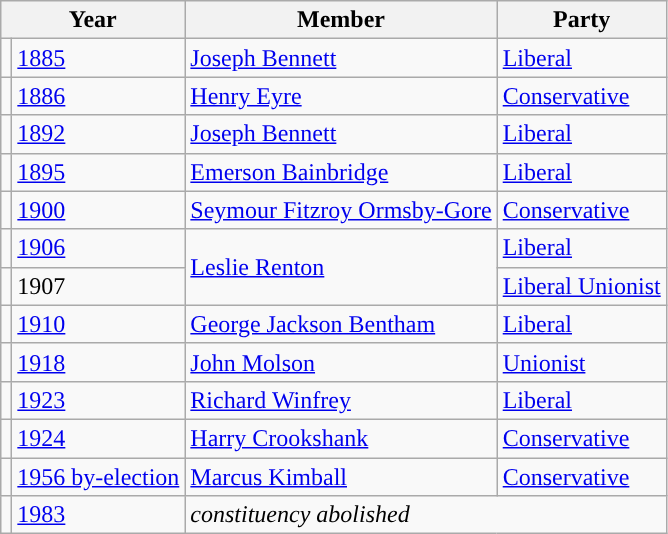<table class="wikitable">
<tr>
<th colspan="2">Year</th>
<th>Member</th>
<th>Party</th>
</tr>
<tr>
<td style="color:inherit;background-color: "></td>
<td><a href='#'>1885</a></td>
<td><a href='#'>Joseph Bennett</a></td>
<td><a href='#'>Liberal</a></td>
</tr>
<tr>
<td style="color:inherit;background-color: "></td>
<td><a href='#'>1886</a></td>
<td><a href='#'>Henry Eyre</a></td>
<td><a href='#'>Conservative</a></td>
</tr>
<tr>
<td style="color:inherit;background-color: "></td>
<td><a href='#'>1892</a></td>
<td><a href='#'>Joseph Bennett</a></td>
<td><a href='#'>Liberal</a></td>
</tr>
<tr>
<td style="color:inherit;background-color: "></td>
<td><a href='#'>1895</a></td>
<td><a href='#'>Emerson Bainbridge</a></td>
<td><a href='#'>Liberal</a></td>
</tr>
<tr>
<td style="color:inherit;background-color: "></td>
<td><a href='#'>1900</a></td>
<td><a href='#'>Seymour Fitzroy Ormsby-Gore</a></td>
<td><a href='#'>Conservative</a></td>
</tr>
<tr>
<td style="color:inherit;background-color: "></td>
<td><a href='#'>1906</a></td>
<td rowspan="2"><a href='#'>Leslie Renton</a></td>
<td><a href='#'>Liberal</a></td>
</tr>
<tr>
<td style="color:inherit;background-color: "></td>
<td>1907</td>
<td><a href='#'>Liberal Unionist</a></td>
</tr>
<tr>
<td style="color:inherit;background-color: "></td>
<td><a href='#'>1910</a></td>
<td><a href='#'>George Jackson Bentham</a></td>
<td><a href='#'>Liberal</a></td>
</tr>
<tr>
<td style="color:inherit;background-color: "></td>
<td><a href='#'>1918</a></td>
<td><a href='#'>John Molson</a></td>
<td><a href='#'>Unionist</a></td>
</tr>
<tr>
<td style="color:inherit;background-color: "></td>
<td><a href='#'>1923</a></td>
<td><a href='#'>Richard Winfrey</a></td>
<td><a href='#'>Liberal</a></td>
</tr>
<tr>
<td style="color:inherit;background-color: "></td>
<td><a href='#'>1924</a></td>
<td><a href='#'>Harry Crookshank</a></td>
<td><a href='#'>Conservative</a></td>
</tr>
<tr>
<td style="color:inherit;background-color: "></td>
<td><a href='#'>1956 by-election</a></td>
<td><a href='#'>Marcus Kimball</a></td>
<td><a href='#'>Conservative</a></td>
</tr>
<tr>
<td></td>
<td><a href='#'>1983</a></td>
<td colspan="2"><em>constituency abolished</em></td>
</tr>
</table>
